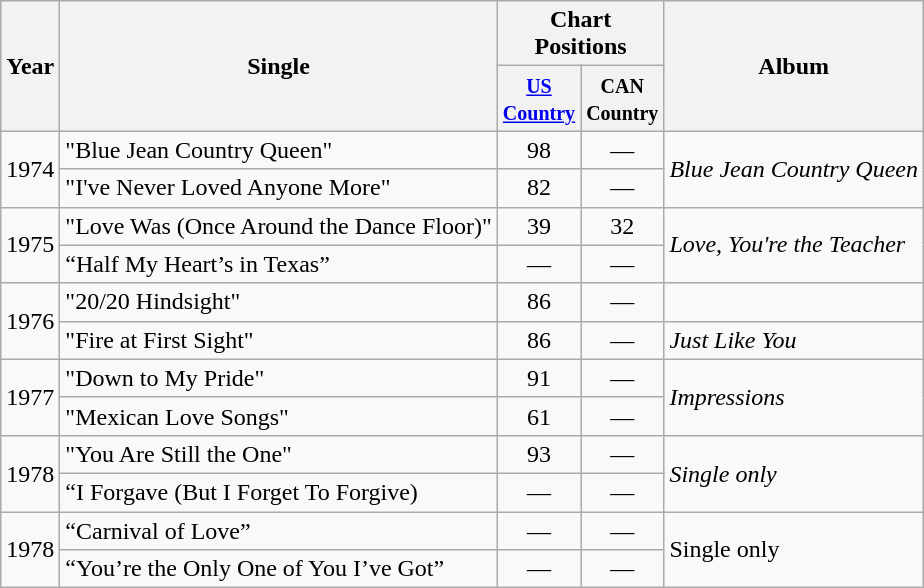<table class="wikitable">
<tr>
<th rowspan="2">Year</th>
<th rowspan="2">Single</th>
<th colspan="2">Chart Positions</th>
<th rowspan="2">Album</th>
</tr>
<tr>
<th width="45"><small><a href='#'>US Country</a></small></th>
<th width="45"><small>CAN Country</small></th>
</tr>
<tr>
<td rowspan="2">1974</td>
<td>"Blue Jean Country Queen"</td>
<td align="center">98</td>
<td align="center">—</td>
<td rowspan="2"><em>Blue Jean Country Queen</em></td>
</tr>
<tr>
<td>"I've Never Loved Anyone More"</td>
<td align="center">82</td>
<td align="center">—</td>
</tr>
<tr>
<td rowspan="2">1975</td>
<td>"Love Was (Once Around the Dance Floor)"</td>
<td align="center">39</td>
<td align="center">32</td>
<td rowspan="2"><em>Love, You're the Teacher</em></td>
</tr>
<tr>
<td>“Half My Heart’s in Texas”</td>
<td align="center">—</td>
<td align="center">—</td>
</tr>
<tr>
<td rowspan="2">1976</td>
<td>"20/20 Hindsight"</td>
<td align="center">86</td>
<td align="center">—</td>
<td></td>
</tr>
<tr>
<td>"Fire at First Sight"</td>
<td align="center">86</td>
<td align="center">—</td>
<td><em>Just Like You</em></td>
</tr>
<tr>
<td rowspan="2">1977</td>
<td>"Down to My Pride"</td>
<td align="center">91</td>
<td align="center">—</td>
<td rowspan="2"><em>Impressions</em></td>
</tr>
<tr>
<td>"Mexican Love Songs"</td>
<td align="center">61</td>
<td align="center">—</td>
</tr>
<tr>
<td rowspan="2">1978</td>
<td>"You Are Still the One"</td>
<td align="center">93</td>
<td align="center">—</td>
<td rowspan="2"><em>Single only</em></td>
</tr>
<tr>
<td>“I Forgave (But I Forget To Forgive)</td>
<td align="center">—</td>
<td align="center">—</td>
</tr>
<tr>
<td rowspan="2">1978</td>
<td>“Carnival of Love”</td>
<td align="center">—</td>
<td align="center">—</td>
<td rowspan="2">Single only</td>
</tr>
<tr>
<td>“You’re the Only One of You I’ve Got”</td>
<td align="center">—</td>
<td align="center">—</td>
</tr>
</table>
